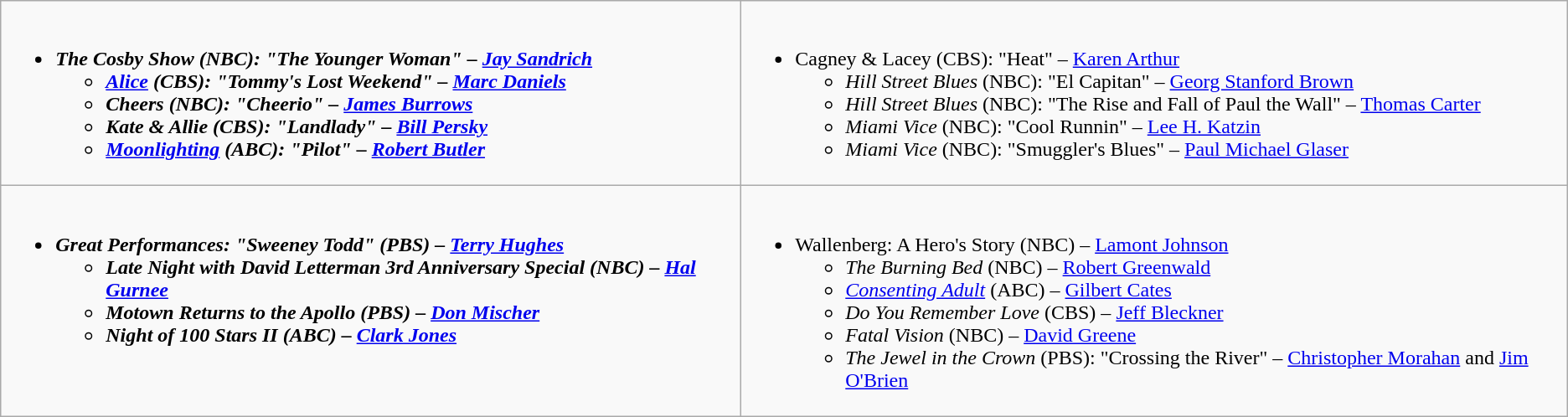<table class="wikitable">
<tr>
<td style="vertical-align:top;"><br><ul><li><strong><em>The Cosby Show<em> (NBC): "The Younger Woman" – <a href='#'>Jay Sandrich</a><strong><ul><li></em><a href='#'>Alice</a><em> (CBS): "Tommy's Lost Weekend" – <a href='#'>Marc Daniels</a></li><li></em>Cheers<em> (NBC): "Cheerio" – <a href='#'>James Burrows</a></li><li></em>Kate & Allie<em> (CBS): "Landlady" – <a href='#'>Bill Persky</a></li><li></em><a href='#'>Moonlighting</a><em> (ABC): "Pilot" – <a href='#'>Robert Butler</a></li></ul></li></ul></td>
<td style="vertical-align:top;"><br><ul><li></em></strong>Cagney & Lacey</em> (CBS): "Heat" – <a href='#'>Karen Arthur</a></strong><ul><li><em>Hill Street Blues</em> (NBC): "El Capitan" – <a href='#'>Georg Stanford Brown</a></li><li><em>Hill Street Blues</em> (NBC): "The Rise and Fall of Paul the Wall" – <a href='#'>Thomas Carter</a></li><li><em>Miami Vice</em> (NBC): "Cool Runnin" – <a href='#'>Lee H. Katzin</a></li><li><em>Miami Vice</em> (NBC): "Smuggler's Blues" – <a href='#'>Paul Michael Glaser</a></li></ul></li></ul></td>
</tr>
<tr>
<td style="vertical-align:top;"><br><ul><li><strong><em>Great Performances<em>: "Sweeney Todd" (PBS) – <a href='#'>Terry Hughes</a><strong><ul><li></em>Late Night with David Letterman<em> 3rd Anniversary Special (NBC) – <a href='#'>Hal Gurnee</a></li><li></em>Motown Returns to the Apollo<em> (PBS) – <a href='#'>Don Mischer</a></li><li></em>Night of 100 Stars II<em> (ABC) – <a href='#'>Clark Jones</a></li></ul></li></ul></td>
<td style="vertical-align:top;"><br><ul><li></em></strong>Wallenberg: A Hero's Story</em> (NBC) – <a href='#'>Lamont Johnson</a></strong><ul><li><em>The Burning Bed</em> (NBC) – <a href='#'>Robert Greenwald</a></li><li><em><a href='#'>Consenting Adult</a></em> (ABC) – <a href='#'>Gilbert Cates</a></li><li><em>Do You Remember Love</em> (CBS) – <a href='#'>Jeff Bleckner</a></li><li><em>Fatal Vision</em> (NBC) – <a href='#'>David Greene</a></li><li><em>The Jewel in the Crown</em> (PBS): "Crossing the River" – <a href='#'>Christopher Morahan</a> and <a href='#'>Jim O'Brien</a></li></ul></li></ul></td>
</tr>
</table>
